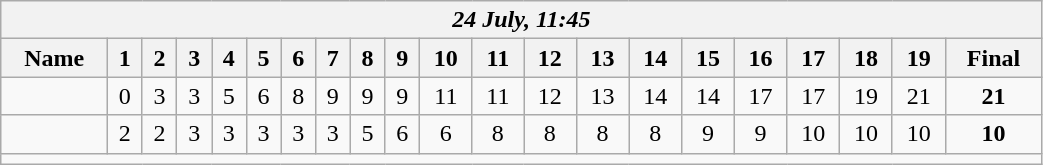<table class=wikitable style="text-align:center; width: 55%">
<tr>
<th colspan=21><em>24 July, 11:45</em></th>
</tr>
<tr>
<th>Name</th>
<th>1</th>
<th>2</th>
<th>3</th>
<th>4</th>
<th>5</th>
<th>6</th>
<th>7</th>
<th>8</th>
<th>9</th>
<th>10</th>
<th>11</th>
<th>12</th>
<th>13</th>
<th>14</th>
<th>15</th>
<th>16</th>
<th>17</th>
<th>18</th>
<th>19</th>
<th>Final</th>
</tr>
<tr>
<td align=left><strong></strong></td>
<td>0</td>
<td>3</td>
<td>3</td>
<td>5</td>
<td>6</td>
<td>8</td>
<td>9</td>
<td>9</td>
<td>9</td>
<td>11</td>
<td>11</td>
<td>12</td>
<td>13</td>
<td>14</td>
<td>14</td>
<td>17</td>
<td>17</td>
<td>19</td>
<td>21</td>
<td><strong>21</strong></td>
</tr>
<tr>
<td align=left></td>
<td>2</td>
<td>2</td>
<td>3</td>
<td>3</td>
<td>3</td>
<td>3</td>
<td>3</td>
<td>5</td>
<td>6</td>
<td>6</td>
<td>8</td>
<td>8</td>
<td>8</td>
<td>8</td>
<td>9</td>
<td>9</td>
<td>10</td>
<td>10</td>
<td>10</td>
<td><strong>10</strong></td>
</tr>
<tr>
<td colspan=21></td>
</tr>
</table>
